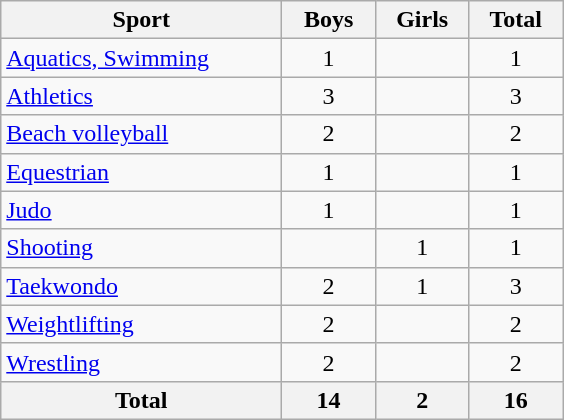<table class="wikitable sortable" style="text-align:center;">
<tr>
<th width=180>Sport</th>
<th width=55>Boys</th>
<th width=55>Girls</th>
<th width=55>Total</th>
</tr>
<tr>
<td align=left><a href='#'>Aquatics, Swimming</a></td>
<td>1</td>
<td></td>
<td>1</td>
</tr>
<tr>
<td align=left><a href='#'>Athletics</a></td>
<td>3</td>
<td></td>
<td>3</td>
</tr>
<tr>
<td align=left><a href='#'>Beach volleyball</a></td>
<td>2</td>
<td></td>
<td>2</td>
</tr>
<tr>
<td align=left><a href='#'>Equestrian</a></td>
<td>1</td>
<td></td>
<td>1</td>
</tr>
<tr>
<td align=left><a href='#'>Judo</a></td>
<td>1</td>
<td></td>
<td>1</td>
</tr>
<tr>
<td align=left><a href='#'>Shooting</a></td>
<td></td>
<td>1</td>
<td>1</td>
</tr>
<tr>
<td align=left><a href='#'>Taekwondo</a></td>
<td>2</td>
<td>1</td>
<td>3</td>
</tr>
<tr>
<td align=left><a href='#'>Weightlifting</a></td>
<td>2</td>
<td></td>
<td>2</td>
</tr>
<tr>
<td align=left><a href='#'>Wrestling</a></td>
<td>2</td>
<td></td>
<td>2</td>
</tr>
<tr class="sortbottom">
<th>Total</th>
<th>14</th>
<th>2</th>
<th>16</th>
</tr>
</table>
